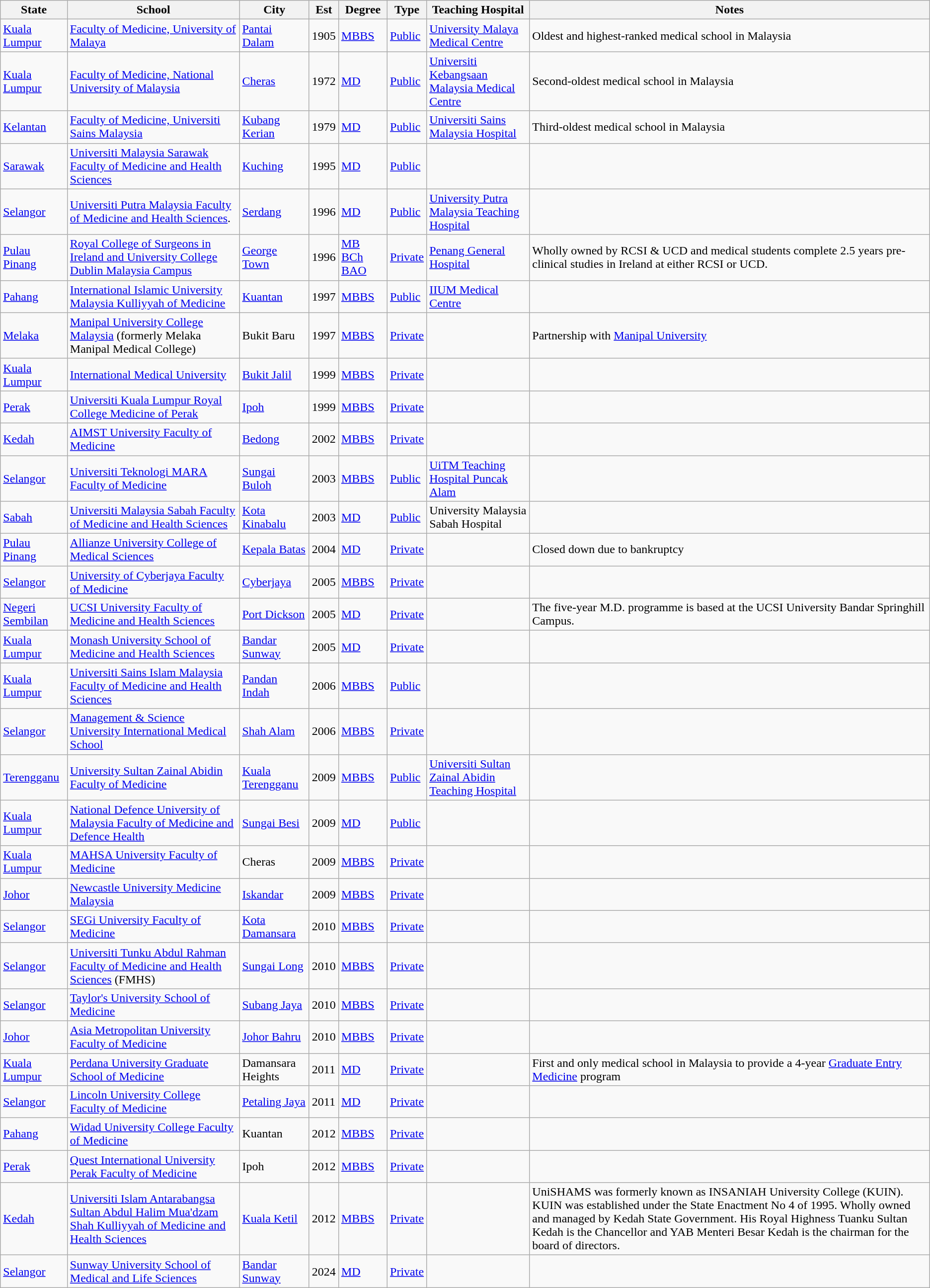<table class="wikitable sortable">
<tr>
<th scope="col">State</th>
<th scope="col">School</th>
<th scope="col">City</th>
<th scope="col">Est</th>
<th scope="col">Degree</th>
<th scope="col">Type</th>
<th scope="col">Teaching Hospital</th>
<th scope="col" class="unsortable">Notes</th>
</tr>
<tr>
<td><a href='#'>Kuala Lumpur</a></td>
<td><a href='#'>Faculty of Medicine, University of Malaya</a></td>
<td><a href='#'>Pantai Dalam</a></td>
<td>1905</td>
<td><a href='#'>MBBS</a></td>
<td><a href='#'>Public</a></td>
<td><a href='#'>University Malaya Medical Centre</a></td>
<td>Oldest and highest-ranked medical school in Malaysia</td>
</tr>
<tr>
<td><a href='#'>Kuala Lumpur</a></td>
<td><a href='#'>Faculty of Medicine, National University of Malaysia</a></td>
<td><a href='#'>Cheras</a></td>
<td>1972</td>
<td><a href='#'>MD</a></td>
<td><a href='#'>Public</a></td>
<td><a href='#'>Universiti Kebangsaan Malaysia Medical Centre</a></td>
<td>Second-oldest medical school in Malaysia</td>
</tr>
<tr>
<td><a href='#'>Kelantan</a></td>
<td><a href='#'>Faculty of Medicine, Universiti Sains Malaysia</a></td>
<td><a href='#'>Kubang Kerian</a></td>
<td>1979</td>
<td><a href='#'>MD</a></td>
<td><a href='#'>Public</a></td>
<td><a href='#'>Universiti Sains Malaysia Hospital</a></td>
<td>Third-oldest medical school in Malaysia</td>
</tr>
<tr>
<td><a href='#'>Sarawak</a></td>
<td><a href='#'>Universiti Malaysia Sarawak Faculty of Medicine and Health Sciences</a></td>
<td><a href='#'>Kuching</a></td>
<td>1995</td>
<td><a href='#'>MD</a></td>
<td><a href='#'>Public</a></td>
<td></td>
<td></td>
</tr>
<tr>
<td><a href='#'>Selangor</a></td>
<td><a href='#'>Universiti Putra Malaysia Faculty of Medicine and Health Sciences</a>.</td>
<td><a href='#'>Serdang</a></td>
<td>1996</td>
<td><a href='#'>MD</a></td>
<td><a href='#'>Public</a></td>
<td><a href='#'>University Putra Malaysia Teaching Hospital</a></td>
<td></td>
</tr>
<tr>
<td><a href='#'>Pulau Pinang</a></td>
<td><a href='#'>Royal College of Surgeons in Ireland and University College Dublin Malaysia Campus</a></td>
<td><a href='#'>George Town</a></td>
<td>1996</td>
<td><a href='#'>MB BCh BAO</a></td>
<td><a href='#'>Private</a></td>
<td><a href='#'>Penang General Hospital</a></td>
<td>Wholly owned by RCSI & UCD and medical students complete 2.5 years pre-clinical studies in Ireland at either RCSI or UCD.</td>
</tr>
<tr>
<td><a href='#'>Pahang</a></td>
<td><a href='#'>International Islamic University Malaysia Kulliyyah of Medicine</a></td>
<td><a href='#'>Kuantan</a></td>
<td>1997</td>
<td><a href='#'>MBBS</a></td>
<td><a href='#'>Public</a></td>
<td><a href='#'>IIUM Medical Centre</a></td>
<td></td>
</tr>
<tr>
<td><a href='#'>Melaka</a></td>
<td><a href='#'>Manipal University College Malaysia</a> (formerly Melaka Manipal Medical College)</td>
<td>Bukit Baru</td>
<td>1997</td>
<td><a href='#'>MBBS</a></td>
<td><a href='#'>Private</a></td>
<td></td>
<td>Partnership with <a href='#'>Manipal University</a></td>
</tr>
<tr>
<td><a href='#'>Kuala Lumpur</a></td>
<td><a href='#'>International Medical University</a></td>
<td><a href='#'>Bukit Jalil</a></td>
<td>1999</td>
<td><a href='#'>MBBS</a></td>
<td><a href='#'>Private</a></td>
<td></td>
<td></td>
</tr>
<tr>
<td><a href='#'>Perak</a></td>
<td><a href='#'>Universiti Kuala Lumpur Royal College Medicine of Perak</a></td>
<td><a href='#'>Ipoh</a></td>
<td>1999</td>
<td><a href='#'>MBBS</a></td>
<td><a href='#'>Private</a></td>
<td></td>
<td></td>
</tr>
<tr>
<td><a href='#'>Kedah</a></td>
<td><a href='#'>AIMST University Faculty of Medicine</a></td>
<td><a href='#'>Bedong</a></td>
<td>2002</td>
<td><a href='#'>MBBS</a></td>
<td><a href='#'>Private</a></td>
<td></td>
<td></td>
</tr>
<tr>
<td><a href='#'>Selangor</a></td>
<td><a href='#'>Universiti Teknologi MARA Faculty of Medicine</a></td>
<td><a href='#'>Sungai Buloh</a></td>
<td>2003</td>
<td><a href='#'>MBBS</a></td>
<td><a href='#'>Public</a></td>
<td><a href='#'>UiTM Teaching Hospital Puncak Alam</a></td>
<td></td>
</tr>
<tr>
<td><a href='#'>Sabah</a></td>
<td><a href='#'>Universiti Malaysia Sabah Faculty of Medicine and Health Sciences</a></td>
<td><a href='#'>Kota Kinabalu</a></td>
<td>2003</td>
<td><a href='#'>MD</a></td>
<td><a href='#'>Public</a></td>
<td>University Malaysia Sabah Hospital</td>
<td></td>
</tr>
<tr>
<td><a href='#'>Pulau Pinang</a></td>
<td><a href='#'>Allianze University College of Medical Sciences</a></td>
<td><a href='#'>Kepala Batas</a></td>
<td>2004</td>
<td><a href='#'>MD</a></td>
<td><a href='#'>Private</a></td>
<td></td>
<td>Closed down due to bankruptcy</td>
</tr>
<tr>
<td><a href='#'>Selangor</a></td>
<td><a href='#'>University of Cyberjaya Faculty of Medicine</a></td>
<td><a href='#'>Cyberjaya</a></td>
<td>2005</td>
<td><a href='#'>MBBS</a></td>
<td><a href='#'>Private</a></td>
<td></td>
<td></td>
</tr>
<tr>
<td><a href='#'>Negeri Sembilan</a></td>
<td><a href='#'>UCSI University Faculty of Medicine and Health Sciences</a></td>
<td><a href='#'>Port Dickson</a></td>
<td>2005</td>
<td><a href='#'>MD</a></td>
<td><a href='#'>Private</a></td>
<td></td>
<td>The five-year M.D. programme is based at the UCSI University Bandar Springhill Campus.</td>
</tr>
<tr>
<td><a href='#'>Kuala Lumpur</a></td>
<td><a href='#'>Monash University School of Medicine and Health Sciences</a></td>
<td><a href='#'>Bandar Sunway</a></td>
<td>2005</td>
<td><a href='#'>MD</a></td>
<td><a href='#'>Private</a></td>
<td></td>
<td></td>
</tr>
<tr>
<td><a href='#'>Kuala Lumpur</a></td>
<td><a href='#'>Universiti Sains Islam Malaysia Faculty of Medicine and Health Sciences</a></td>
<td><a href='#'>Pandan Indah</a></td>
<td>2006</td>
<td><a href='#'>MBBS</a></td>
<td><a href='#'>Public</a></td>
<td></td>
<td></td>
</tr>
<tr>
<td><a href='#'>Selangor</a></td>
<td><a href='#'>Management & Science University International Medical School</a></td>
<td><a href='#'>Shah Alam</a></td>
<td>2006</td>
<td><a href='#'>MBBS</a></td>
<td><a href='#'>Private</a></td>
<td></td>
<td></td>
</tr>
<tr>
<td><a href='#'>Terengganu</a></td>
<td><a href='#'>University Sultan Zainal Abidin Faculty of Medicine</a></td>
<td><a href='#'>Kuala Terengganu</a></td>
<td>2009</td>
<td><a href='#'>MBBS</a></td>
<td><a href='#'>Public</a></td>
<td><a href='#'>Universiti Sultan Zainal Abidin Teaching Hospital</a></td>
<td></td>
</tr>
<tr>
<td><a href='#'>Kuala Lumpur</a></td>
<td><a href='#'>National Defence University of Malaysia Faculty of Medicine and Defence Health</a></td>
<td><a href='#'>Sungai Besi</a></td>
<td>2009</td>
<td><a href='#'>MD</a></td>
<td><a href='#'>Public</a></td>
<td></td>
<td></td>
</tr>
<tr>
<td><a href='#'>Kuala Lumpur</a></td>
<td><a href='#'>MAHSA University Faculty of Medicine</a></td>
<td>Cheras</td>
<td>2009</td>
<td><a href='#'>MBBS</a></td>
<td><a href='#'>Private</a></td>
<td></td>
<td></td>
</tr>
<tr>
<td><a href='#'>Johor</a></td>
<td><a href='#'>Newcastle University Medicine Malaysia</a></td>
<td><a href='#'>Iskandar</a></td>
<td>2009</td>
<td><a href='#'>MBBS</a></td>
<td><a href='#'>Private</a></td>
<td></td>
<td></td>
</tr>
<tr>
<td><a href='#'>Selangor</a></td>
<td><a href='#'>SEGi University Faculty of Medicine</a></td>
<td><a href='#'>Kota Damansara</a></td>
<td>2010</td>
<td><a href='#'>MBBS</a></td>
<td><a href='#'>Private</a></td>
<td></td>
<td></td>
</tr>
<tr>
<td><a href='#'>Selangor</a></td>
<td><a href='#'>Universiti Tunku Abdul Rahman Faculty of Medicine and Health Sciences</a> (FMHS)</td>
<td><a href='#'>Sungai Long</a></td>
<td>2010</td>
<td><a href='#'>MBBS</a></td>
<td><a href='#'>Private</a></td>
<td></td>
<td></td>
</tr>
<tr>
<td><a href='#'>Selangor</a></td>
<td><a href='#'>Taylor's University School of Medicine</a></td>
<td><a href='#'>Subang Jaya</a></td>
<td>2010</td>
<td><a href='#'>MBBS</a></td>
<td><a href='#'>Private</a></td>
<td></td>
<td></td>
</tr>
<tr>
<td><a href='#'>Johor</a></td>
<td><a href='#'>Asia Metropolitan University Faculty of Medicine</a></td>
<td><a href='#'>Johor Bahru</a></td>
<td>2010</td>
<td><a href='#'>MBBS</a></td>
<td><a href='#'>Private</a></td>
<td></td>
<td></td>
</tr>
<tr>
<td><a href='#'>Kuala Lumpur</a></td>
<td><a href='#'>Perdana University Graduate School of Medicine</a></td>
<td>Damansara Heights</td>
<td>2011</td>
<td><a href='#'>MD</a></td>
<td><a href='#'>Private</a></td>
<td></td>
<td>First and only medical school in Malaysia to provide a 4-year <a href='#'>Graduate Entry Medicine</a> program</td>
</tr>
<tr>
<td><a href='#'>Selangor</a></td>
<td><a href='#'>Lincoln University College Faculty of Medicine</a></td>
<td><a href='#'>Petaling Jaya</a></td>
<td>2011</td>
<td><a href='#'>MD</a></td>
<td><a href='#'>Private</a></td>
<td></td>
<td></td>
</tr>
<tr>
<td><a href='#'>Pahang</a></td>
<td><a href='#'>Widad University College Faculty of Medicine</a></td>
<td>Kuantan</td>
<td>2012</td>
<td><a href='#'>MBBS</a></td>
<td><a href='#'>Private</a></td>
<td></td>
<td></td>
</tr>
<tr>
<td><a href='#'>Perak</a></td>
<td><a href='#'>Quest International University Perak Faculty of Medicine</a></td>
<td>Ipoh</td>
<td>2012</td>
<td><a href='#'>MBBS</a></td>
<td><a href='#'>Private</a></td>
<td></td>
<td></td>
</tr>
<tr>
<td><a href='#'>Kedah</a></td>
<td><a href='#'>Universiti Islam Antarabangsa Sultan Abdul Halim Mua'dzam Shah Kulliyyah of Medicine and Health Sciences</a></td>
<td><a href='#'>Kuala Ketil</a></td>
<td>2012</td>
<td><a href='#'>MBBS</a></td>
<td><a href='#'>Private</a></td>
<td></td>
<td>UniSHAMS was formerly known as INSANIAH University College (KUIN). KUIN was established under the State Enactment No 4 of 1995. Wholly owned and managed by Kedah State Government. His Royal Highness Tuanku Sultan Kedah is the Chancellor and YAB Menteri Besar Kedah is the chairman for the board of directors.</td>
</tr>
<tr>
<td><a href='#'>Selangor</a></td>
<td><a href='#'>Sunway University School of Medical and Life Sciences</a></td>
<td><a href='#'>Bandar Sunway</a></td>
<td>2024</td>
<td><a href='#'>MD</a></td>
<td><a href='#'>Private</a></td>
<td></td>
<td></td>
</tr>
</table>
